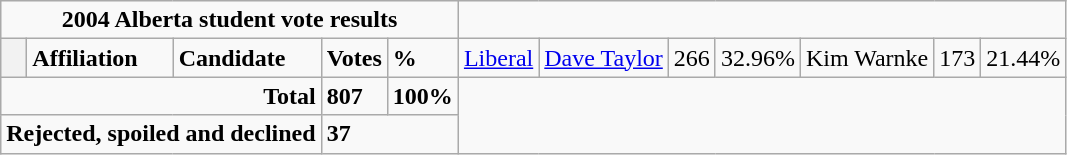<table class="wikitable">
<tr>
<td colspan="5" align="center"><strong>2004 Alberta student vote results</strong></td>
</tr>
<tr>
<th style="width: 10px;"></th>
<td><strong>Affiliation</strong></td>
<td><strong>Candidate</strong></td>
<td><strong>Votes</strong></td>
<td><strong>%</strong><br></td>
<td><a href='#'>Liberal</a></td>
<td><a href='#'>Dave Taylor</a></td>
<td>266</td>
<td>32.96%<br>
</td>
<td>Kim Warnke</td>
<td>173</td>
<td>21.44%<br>
</td>
</tr>
<tr>
<td colspan="3" align="right"><strong>Total</strong></td>
<td><strong>807</strong></td>
<td><strong>100%</strong></td>
</tr>
<tr>
<td colspan="3" align="right"><strong>Rejected, spoiled and declined</strong></td>
<td colspan="2"><strong>37</strong></td>
</tr>
</table>
